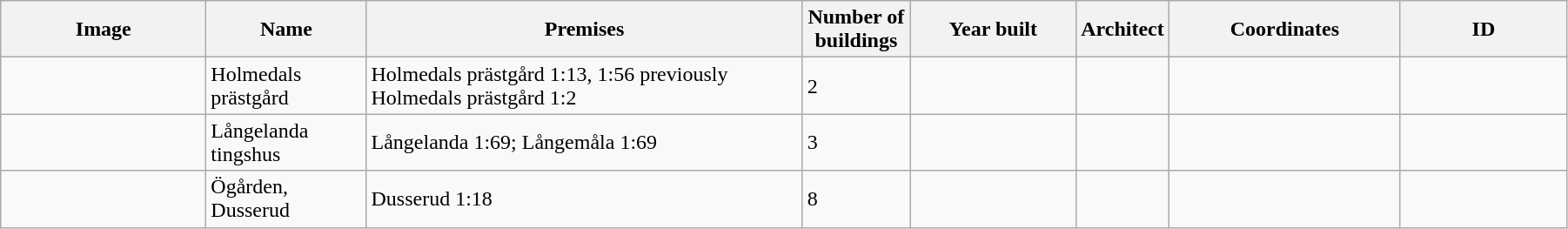<table class="wikitable" width="95%">
<tr>
<th width="150">Image</th>
<th>Name</th>
<th>Premises</th>
<th width="75">Number of<br>buildings</th>
<th width="120">Year built</th>
<th>Architect</th>
<th width="170">Coordinates</th>
<th width="120">ID</th>
</tr>
<tr>
<td></td>
<td>Holmedals prästgård</td>
<td>Holmedals prästgård 1:13, 1:56 previously Holmedals prästgård 1:2</td>
<td>2</td>
<td></td>
<td></td>
<td></td>
<td></td>
</tr>
<tr>
<td></td>
<td>Långelanda tingshus</td>
<td>Långelanda 1:69; Långemåla 1:69</td>
<td>3</td>
<td></td>
<td></td>
<td></td>
<td></td>
</tr>
<tr>
<td></td>
<td>Ögården, Dusserud</td>
<td>Dusserud 1:18</td>
<td>8</td>
<td></td>
<td></td>
<td></td>
<td></td>
</tr>
</table>
